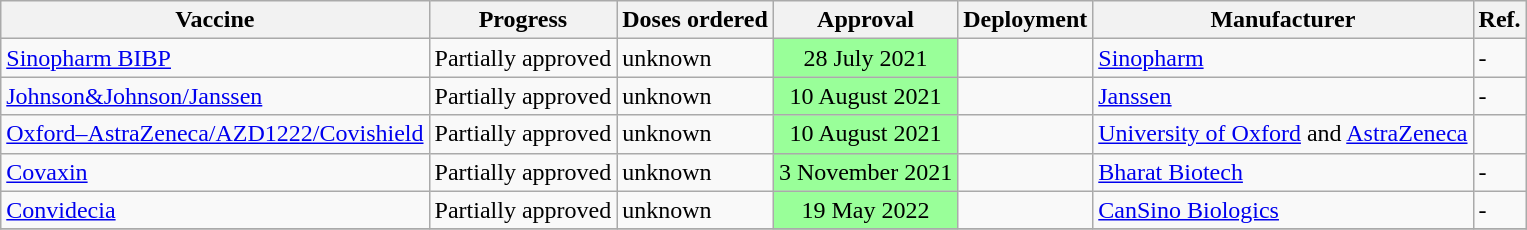<table class="wikitable">
<tr>
<th>Vaccine</th>
<th>Progress</th>
<th>Doses ordered</th>
<th>Approval</th>
<th>Deployment</th>
<th>Manufacturer</th>
<th>Ref.</th>
</tr>
<tr>
<td><a href='#'>Sinopharm BIBP</a></td>
<td>Partially approved</td>
<td>unknown</td>
<td rowspan=1 style="background:#9F9;vertical-align:middle;text-align:center;" class="table-yes"> 28 July 2021 </td>
<td></td>
<td> <a href='#'>Sinopharm</a></td>
<td>-</td>
</tr>
<tr>
<td><a href='#'>Johnson&Johnson/Janssen</a></td>
<td>Partially approved</td>
<td>unknown</td>
<td rowspan=1 style="background:#9F9;vertical-align:middle;text-align:center;" class="table-yes"> 10 August 2021 </td>
<td></td>
<td> <a href='#'>Janssen</a></td>
<td>-</td>
</tr>
<tr>
<td><a href='#'>Oxford–AstraZeneca/AZD1222/Covishield</a></td>
<td>Partially approved</td>
<td>unknown</td>
<td rowspan=1 style="background:#9F9;vertical-align:middle;text-align:center;" class="table-yes"> 10 August 2021 </td>
<td></td>
<td> <a href='#'>University of Oxford</a> and <a href='#'>AstraZeneca</a></td>
<td></td>
</tr>
<tr>
<td><a href='#'>Covaxin</a></td>
<td>Partially approved</td>
<td>unknown</td>
<td rowspan=1 style="background:#9F9;vertical-align:middle;text-align:center;" class="table-yes"> 3 November 2021 </td>
<td></td>
<td> <a href='#'>Bharat Biotech</a></td>
<td>-</td>
</tr>
<tr>
<td><a href='#'>Convidecia</a></td>
<td>Partially approved</td>
<td>unknown</td>
<td rowspan=1 style="background:#9F9;vertical-align:middle;text-align:center;" class="table-yes"> 19 May 2022 </td>
<td></td>
<td> <a href='#'>CanSino Biologics</a></td>
<td>-</td>
</tr>
<tr>
</tr>
</table>
